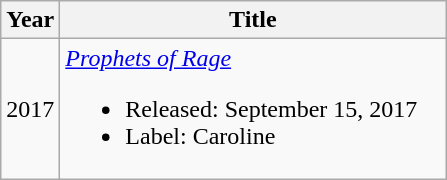<table class="wikitable">
<tr>
<th>Year</th>
<th style="width:250px;">Title</th>
</tr>
<tr>
<td>2017</td>
<td><em><a href='#'>Prophets of Rage</a></em><br><ul><li>Released: September 15, 2017</li><li>Label: Caroline</li></ul></td>
</tr>
</table>
